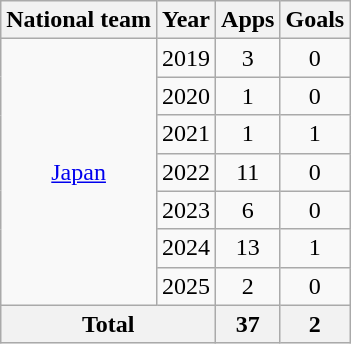<table class="wikitable" style="text-align: center;">
<tr>
<th>National team</th>
<th>Year</th>
<th>Apps</th>
<th>Goals</th>
</tr>
<tr>
<td rowspan="7"><a href='#'>Japan</a></td>
<td>2019</td>
<td>3</td>
<td>0</td>
</tr>
<tr>
<td>2020</td>
<td>1</td>
<td>0</td>
</tr>
<tr>
<td>2021</td>
<td>1</td>
<td>1</td>
</tr>
<tr>
<td>2022</td>
<td>11</td>
<td>0</td>
</tr>
<tr>
<td>2023</td>
<td>6</td>
<td>0</td>
</tr>
<tr>
<td>2024</td>
<td>13</td>
<td>1</td>
</tr>
<tr>
<td>2025</td>
<td>2</td>
<td>0</td>
</tr>
<tr>
<th colspan="2">Total</th>
<th>37</th>
<th>2</th>
</tr>
</table>
